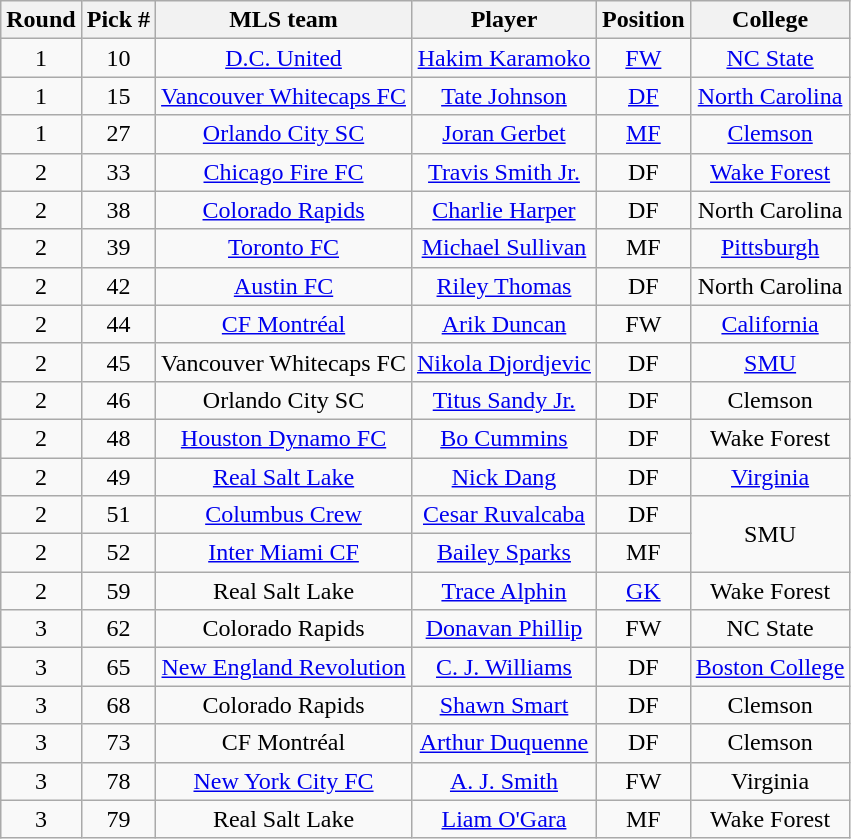<table class="wikitable sortable" style=text-align:center;>
<tr>
<th>Round</th>
<th>Pick #</th>
<th>MLS team</th>
<th>Player</th>
<th>Position</th>
<th>College</th>
</tr>
<tr>
<td>1</td>
<td>10</td>
<td><a href='#'>D.C. United</a></td>
<td> <a href='#'>Hakim Karamoko</a></td>
<td><a href='#'>FW</a></td>
<td><a href='#'>NC State</a></td>
</tr>
<tr>
<td>1</td>
<td>15</td>
<td><a href='#'>Vancouver Whitecaps FC</a></td>
<td> <a href='#'>Tate Johnson</a></td>
<td><a href='#'>DF</a></td>
<td><a href='#'>North Carolina</a></td>
</tr>
<tr>
<td>1</td>
<td>27</td>
<td><a href='#'>Orlando City SC</a></td>
<td> <a href='#'>Joran Gerbet</a></td>
<td><a href='#'>MF</a></td>
<td><a href='#'>Clemson</a></td>
</tr>
<tr>
<td>2</td>
<td>33</td>
<td><a href='#'>Chicago Fire FC</a></td>
<td> <a href='#'>Travis Smith Jr.</a></td>
<td>DF</td>
<td><a href='#'>Wake Forest</a></td>
</tr>
<tr>
<td>2</td>
<td>38</td>
<td><a href='#'>Colorado Rapids</a></td>
<td> <a href='#'>Charlie Harper</a></td>
<td>DF</td>
<td>North Carolina</td>
</tr>
<tr>
<td>2</td>
<td>39</td>
<td><a href='#'>Toronto FC</a></td>
<td> <a href='#'>Michael Sullivan</a></td>
<td>MF</td>
<td><a href='#'>Pittsburgh</a></td>
</tr>
<tr>
<td>2</td>
<td>42</td>
<td><a href='#'>Austin FC</a></td>
<td> <a href='#'>Riley Thomas</a></td>
<td>DF</td>
<td>North Carolina</td>
</tr>
<tr>
<td>2</td>
<td>44</td>
<td><a href='#'>CF Montréal</a></td>
<td> <a href='#'>Arik Duncan</a></td>
<td>FW</td>
<td><a href='#'>California</a></td>
</tr>
<tr>
<td>2</td>
<td>45</td>
<td>Vancouver Whitecaps FC</td>
<td> <a href='#'>Nikola Djordjevic</a></td>
<td>DF</td>
<td><a href='#'>SMU</a></td>
</tr>
<tr>
<td>2</td>
<td>46</td>
<td>Orlando City SC</td>
<td> <a href='#'>Titus Sandy Jr.</a></td>
<td>DF</td>
<td>Clemson</td>
</tr>
<tr>
<td>2</td>
<td>48</td>
<td><a href='#'>Houston Dynamo FC</a></td>
<td> <a href='#'>Bo Cummins</a></td>
<td>DF</td>
<td>Wake Forest</td>
</tr>
<tr>
<td>2</td>
<td>49</td>
<td><a href='#'>Real Salt Lake</a></td>
<td> <a href='#'>Nick Dang</a></td>
<td>DF</td>
<td><a href='#'>Virginia</a></td>
</tr>
<tr>
<td>2</td>
<td>51</td>
<td><a href='#'>Columbus Crew</a></td>
<td> <a href='#'>Cesar Ruvalcaba</a></td>
<td>DF</td>
<td rowspan=2>SMU</td>
</tr>
<tr>
<td>2</td>
<td>52</td>
<td><a href='#'>Inter Miami CF</a></td>
<td> <a href='#'>Bailey Sparks</a></td>
<td>MF</td>
</tr>
<tr>
<td>2</td>
<td>59</td>
<td>Real Salt Lake</td>
<td> <a href='#'>Trace Alphin</a></td>
<td><a href='#'>GK</a></td>
<td>Wake Forest</td>
</tr>
<tr>
<td>3</td>
<td>62</td>
<td>Colorado Rapids</td>
<td> <a href='#'>Donavan Phillip</a></td>
<td>FW</td>
<td>NC State</td>
</tr>
<tr>
<td>3</td>
<td>65</td>
<td><a href='#'>New England Revolution</a></td>
<td> <a href='#'>C. J. Williams</a></td>
<td>DF</td>
<td><a href='#'>Boston College</a></td>
</tr>
<tr>
<td>3</td>
<td>68</td>
<td>Colorado Rapids</td>
<td> <a href='#'>Shawn Smart</a></td>
<td>DF</td>
<td>Clemson</td>
</tr>
<tr>
<td>3</td>
<td>73</td>
<td>CF Montréal</td>
<td> <a href='#'>Arthur Duquenne</a></td>
<td>DF</td>
<td>Clemson</td>
</tr>
<tr>
<td>3</td>
<td>78</td>
<td><a href='#'>New York City FC</a></td>
<td> <a href='#'>A. J. Smith</a></td>
<td>FW</td>
<td>Virginia</td>
</tr>
<tr>
<td>3</td>
<td>79</td>
<td>Real Salt Lake</td>
<td> <a href='#'>Liam O'Gara</a></td>
<td>MF</td>
<td>Wake Forest</td>
</tr>
</table>
